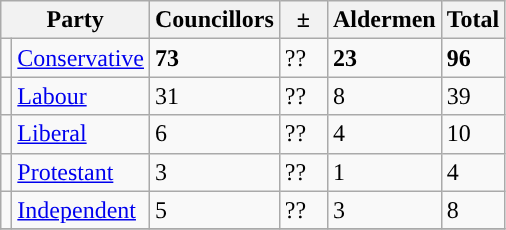<table class="wikitable">
<tr>
<th colspan="2">Party</th>
<th>Councillors</th>
<th>  ±  </th>
<th>Aldermen</th>
<th>Total</th>
</tr>
<tr>
<td style="background-color: "></td>
<td><a href='#'>Conservative</a></td>
<td><strong>73</strong></td>
<td>??</td>
<td><strong>23</strong></td>
<td><strong>96</strong></td>
</tr>
<tr>
<td style="background-color: "></td>
<td><a href='#'>Labour</a></td>
<td>31</td>
<td>??</td>
<td>8</td>
<td>39</td>
</tr>
<tr>
<td style="background-color: "></td>
<td><a href='#'>Liberal</a></td>
<td>6</td>
<td>??</td>
<td>4</td>
<td>10</td>
</tr>
<tr>
<td style="background-color: "></td>
<td><a href='#'>Protestant</a></td>
<td>3</td>
<td>??</td>
<td>1</td>
<td>4</td>
</tr>
<tr>
<td style="background-color: "></td>
<td><a href='#'>Independent</a></td>
<td>5</td>
<td>??</td>
<td>3</td>
<td>8</td>
</tr>
<tr>
</tr>
</table>
